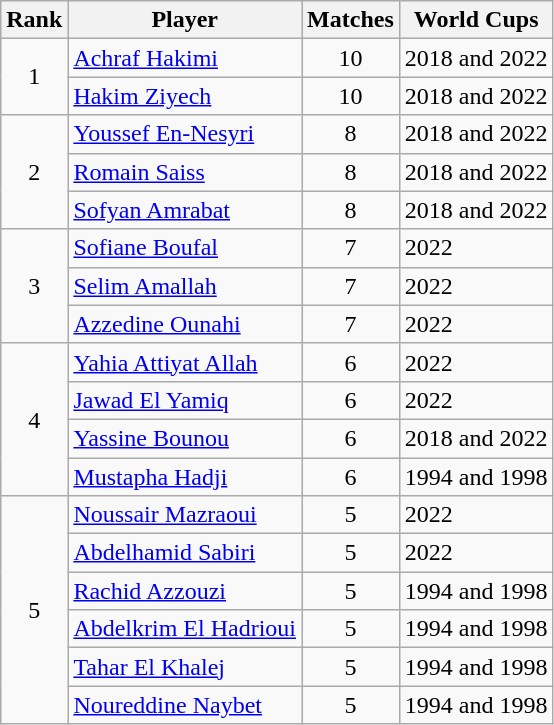<table class="wikitable" style="text-align: left;">
<tr>
<th>Rank</th>
<th>Player</th>
<th>Matches</th>
<th>World Cups</th>
</tr>
<tr>
<td rowspan=2 align=center>1</td>
<td><a href='#'>Achraf Hakimi</a></td>
<td align="center">10</td>
<td>2018 and 2022</td>
</tr>
<tr>
<td><a href='#'>Hakim Ziyech</a></td>
<td align=center>10</td>
<td>2018 and 2022</td>
</tr>
<tr>
<td rowspan=3 align=center>2</td>
<td><a href='#'>Youssef En-Nesyri</a></td>
<td align=center>8</td>
<td>2018 and 2022</td>
</tr>
<tr>
<td><a href='#'>Romain Saiss</a></td>
<td align=center>8</td>
<td>2018 and 2022</td>
</tr>
<tr>
<td><a href='#'>Sofyan Amrabat</a></td>
<td align=center>8</td>
<td>2018 and 2022</td>
</tr>
<tr>
<td rowspan=3 align=center>3</td>
<td><a href='#'>Sofiane Boufal</a></td>
<td align=center>7</td>
<td>2022</td>
</tr>
<tr>
<td><a href='#'>Selim Amallah</a></td>
<td align=center>7</td>
<td>2022</td>
</tr>
<tr>
<td><a href='#'>Azzedine Ounahi</a></td>
<td align=center>7</td>
<td>2022</td>
</tr>
<tr>
<td rowspan=4 align=center>4</td>
<td><a href='#'>Yahia Attiyat Allah</a></td>
<td align=center>6</td>
<td>2022</td>
</tr>
<tr>
<td><a href='#'>Jawad El Yamiq</a></td>
<td align=center>6</td>
<td>2022</td>
</tr>
<tr>
<td><a href='#'>Yassine Bounou</a></td>
<td align=center>6</td>
<td>2018 and 2022</td>
</tr>
<tr>
<td><a href='#'>Mustapha Hadji</a></td>
<td align=center>6</td>
<td>1994 and 1998</td>
</tr>
<tr>
<td rowspan=6 align=center>5</td>
<td><a href='#'>Noussair Mazraoui</a></td>
<td align=center>5</td>
<td>2022</td>
</tr>
<tr>
<td><a href='#'>Abdelhamid Sabiri</a></td>
<td align=center>5</td>
<td>2022</td>
</tr>
<tr>
<td><a href='#'>Rachid Azzouzi</a></td>
<td align=center>5</td>
<td>1994 and 1998</td>
</tr>
<tr>
<td><a href='#'>Abdelkrim El Hadrioui</a></td>
<td align=center>5</td>
<td>1994 and 1998</td>
</tr>
<tr>
<td><a href='#'>Tahar El Khalej</a></td>
<td align=center>5</td>
<td>1994 and 1998</td>
</tr>
<tr>
<td><a href='#'>Noureddine Naybet</a></td>
<td align=center>5</td>
<td>1994 and 1998</td>
</tr>
</table>
